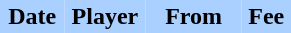<table border="0" cellspacing="0" cellpadding="2">
<tr bgcolor=AAD0FF>
<th width=20%>Date</th>
<th width=25%>Player</th>
<th width=30%>From</th>
<th width=15%>Fee</th>
</tr>
<tr>
<td></td>
<td></td>
<td></td>
</tr>
</table>
